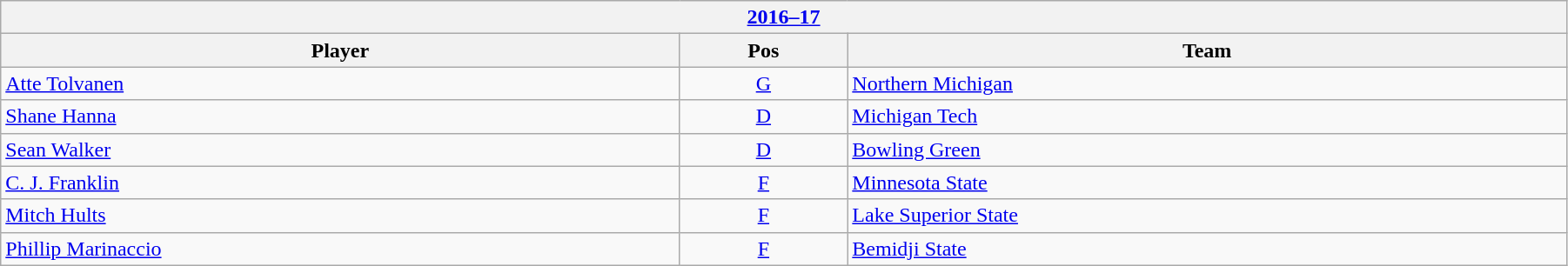<table class="wikitable" width=95%>
<tr>
<th colspan=3><a href='#'>2016–17</a></th>
</tr>
<tr>
<th>Player</th>
<th>Pos</th>
<th>Team</th>
</tr>
<tr>
<td><a href='#'>Atte Tolvanen</a></td>
<td align=center><a href='#'>G</a></td>
<td><a href='#'>Northern Michigan</a></td>
</tr>
<tr>
<td><a href='#'>Shane Hanna</a></td>
<td align=center><a href='#'>D</a></td>
<td><a href='#'>Michigan Tech</a></td>
</tr>
<tr>
<td><a href='#'>Sean Walker</a></td>
<td align=center><a href='#'>D</a></td>
<td><a href='#'>Bowling Green</a></td>
</tr>
<tr>
<td><a href='#'>C. J. Franklin</a></td>
<td align=center><a href='#'>F</a></td>
<td><a href='#'>Minnesota State</a></td>
</tr>
<tr>
<td><a href='#'>Mitch Hults</a></td>
<td align=center><a href='#'>F</a></td>
<td><a href='#'>Lake Superior State</a></td>
</tr>
<tr>
<td><a href='#'>Phillip Marinaccio</a></td>
<td align=center><a href='#'>F</a></td>
<td><a href='#'>Bemidji State</a></td>
</tr>
</table>
